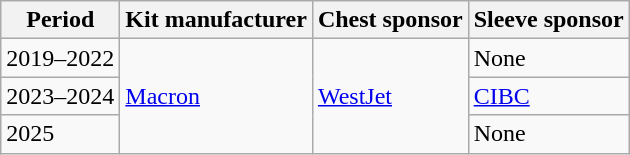<table class="wikitable">
<tr>
<th>Period</th>
<th>Kit manufacturer</th>
<th>Chest sponsor</th>
<th>Sleeve sponsor</th>
</tr>
<tr>
<td>2019–2022</td>
<td rowspan="3"><a href='#'>Macron</a></td>
<td rowspan="3"><a href='#'>WestJet</a></td>
<td>None</td>
</tr>
<tr>
<td>2023–2024</td>
<td><a href='#'>CIBC</a></td>
</tr>
<tr>
<td>2025</td>
<td>None</td>
</tr>
</table>
